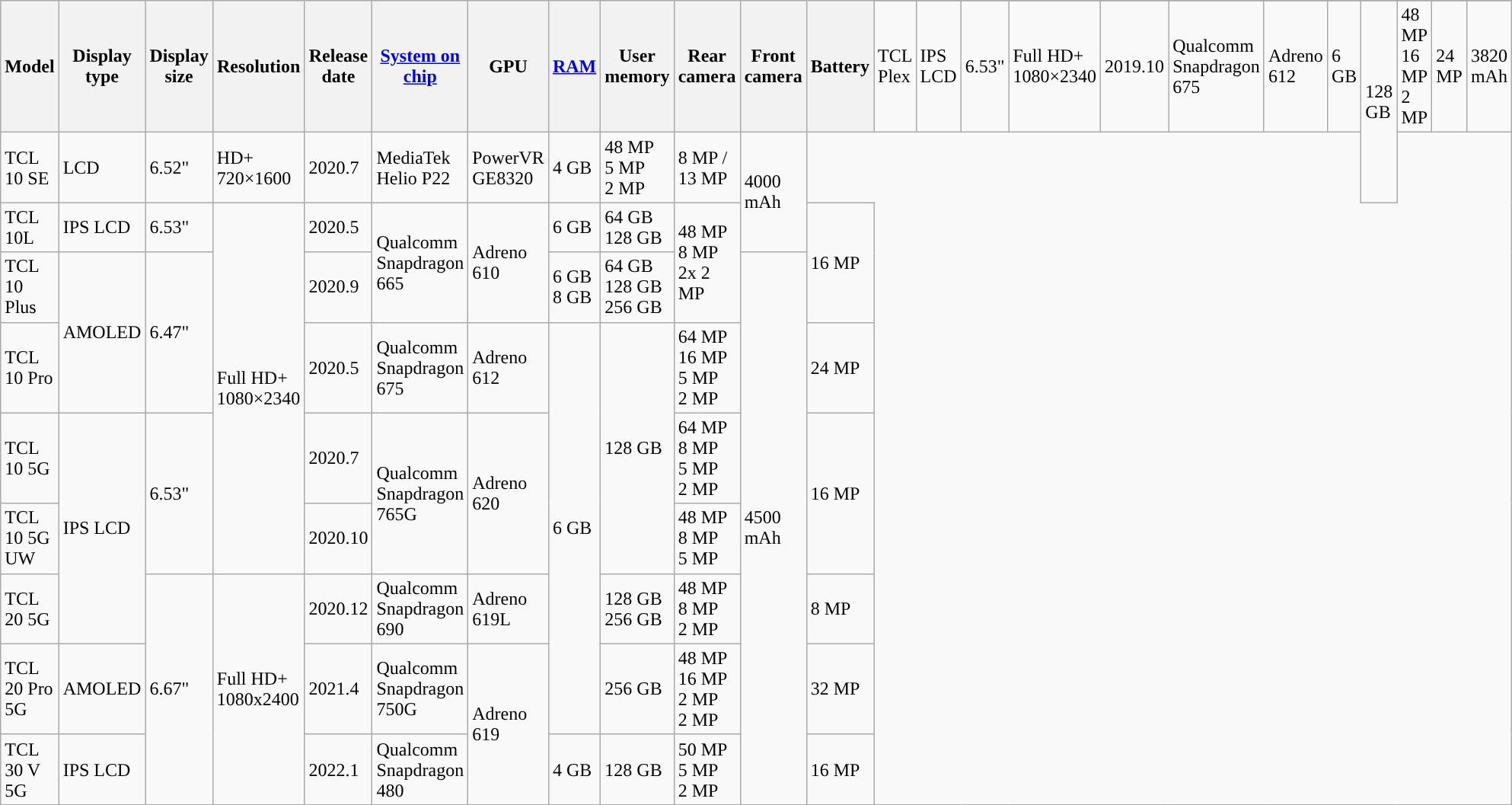<table class="wikitable sortable mw-collapsible" style="margin-left: auto;">
<tr>
<th rowspan="2">Model</th>
<th rowspan="2">Display type</th>
<th rowspan="2">Display size</th>
<th rowspan="2">Resolution</th>
<th rowspan="2">Release date</th>
<th rowspan="2"><a href='#'>System on chip</a></th>
<th rowspan="2">GPU</th>
<th rowspan="2"><a href='#'>RAM</a></th>
<th rowspan="2">User memory</th>
<th rowspan="2">Rear camera</th>
<th rowspan="2">Front camera</th>
<th rowspan="2">Battery</th>
</tr>
<tr>
<td>TCL Plex</td>
<td>IPS LCD</td>
<td>6.53"</td>
<td>Full HD+ 1080×2340</td>
<td>2019.10</td>
<td>Qualcomm Snapdragon 675</td>
<td>Adreno 612</td>
<td>6 GB</td>
<td rowspan="2">128 GB</td>
<td>48 MP<br>16 MP<br>2 MP</td>
<td>24 MP</td>
<td>3820 mAh</td>
</tr>
<tr>
<td>TCL 10 SE</td>
<td>LCD</td>
<td>6.52"</td>
<td>HD+ 720×1600</td>
<td>2020.7</td>
<td>MediaTek Helio P22</td>
<td>PowerVR GE8320</td>
<td>4 GB</td>
<td>48 MP<br>5 MP<br>2 MP</td>
<td>8 MP / 13 MP</td>
<td rowspan="2">4000 mAh</td>
</tr>
<tr>
<td>TCL 10L</td>
<td>IPS LCD</td>
<td>6.53"</td>
<td rowspan="5">Full HD+ 1080×2340</td>
<td>2020.5</td>
<td rowspan="2">Qualcomm Snapdragon 665</td>
<td rowspan="2">Adreno 610</td>
<td>6 GB</td>
<td>64 GB<br>128 GB</td>
<td rowspan="2">48 MP<br>8 MP<br>2x 2 MP</td>
<td rowspan="2">16 MP</td>
</tr>
<tr>
<td>TCL 10 Plus</td>
<td rowspan="2">AMOLED</td>
<td rowspan="2">6.47"</td>
<td>2020.9</td>
<td>6 GB<br>8 GB</td>
<td>64 GB<br>128 GB<br>256 GB</td>
<td rowspan="7">4500 mAh</td>
</tr>
<tr>
<td>TCL 10 Pro</td>
<td>2020.5</td>
<td>Qualcomm Snapdragon 675</td>
<td>Adreno 612</td>
<td rowspan="5">6 GB</td>
<td rowspan="3">128 GB</td>
<td>64 MP<br>16 MP<br>5 MP<br>2 MP</td>
<td>24 MP</td>
</tr>
<tr>
<td>TCL 10 5G</td>
<td rowspan="3">IPS LCD</td>
<td rowspan="2">6.53"</td>
<td>2020.7</td>
<td rowspan="2">Qualcomm Snapdragon 765G</td>
<td rowspan="2">Adreno 620</td>
<td>64 MP<br>8 MP<br>5 MP<br>2 MP</td>
<td rowspan="2">16 MP</td>
</tr>
<tr>
<td>TCL 10 5G UW</td>
<td>2020.10</td>
<td>48 MP<br>8 MP<br>5 MP</td>
</tr>
<tr>
<td>TCL 20 5G</td>
<td rowspan="3">6.67"</td>
<td rowspan="3">Full HD+ 1080x2400</td>
<td>2020.12</td>
<td>Qualcomm Snapdragon 690</td>
<td>Adreno 619L</td>
<td>128 GB<br>256 GB</td>
<td>48 MP<br>8 MP<br>2 MP</td>
<td>8 MP</td>
</tr>
<tr>
<td>TCL 20 Pro 5G</td>
<td>AMOLED</td>
<td>2021.4</td>
<td>Qualcomm Snapdragon 750G</td>
<td rowspan="2">Adreno 619</td>
<td>256 GB</td>
<td>48 MP<br>16 MP<br>2 MP<br>2 MP</td>
<td>32 MP</td>
</tr>
<tr>
<td>TCL 30 V 5G</td>
<td>IPS LCD</td>
<td>2022.1</td>
<td>Qualcomm Snapdragon 480</td>
<td>4 GB</td>
<td>128 GB</td>
<td>50 MP<br>5 MP<br>2 MP</td>
<td>16 MP</td>
</tr>
</table>
